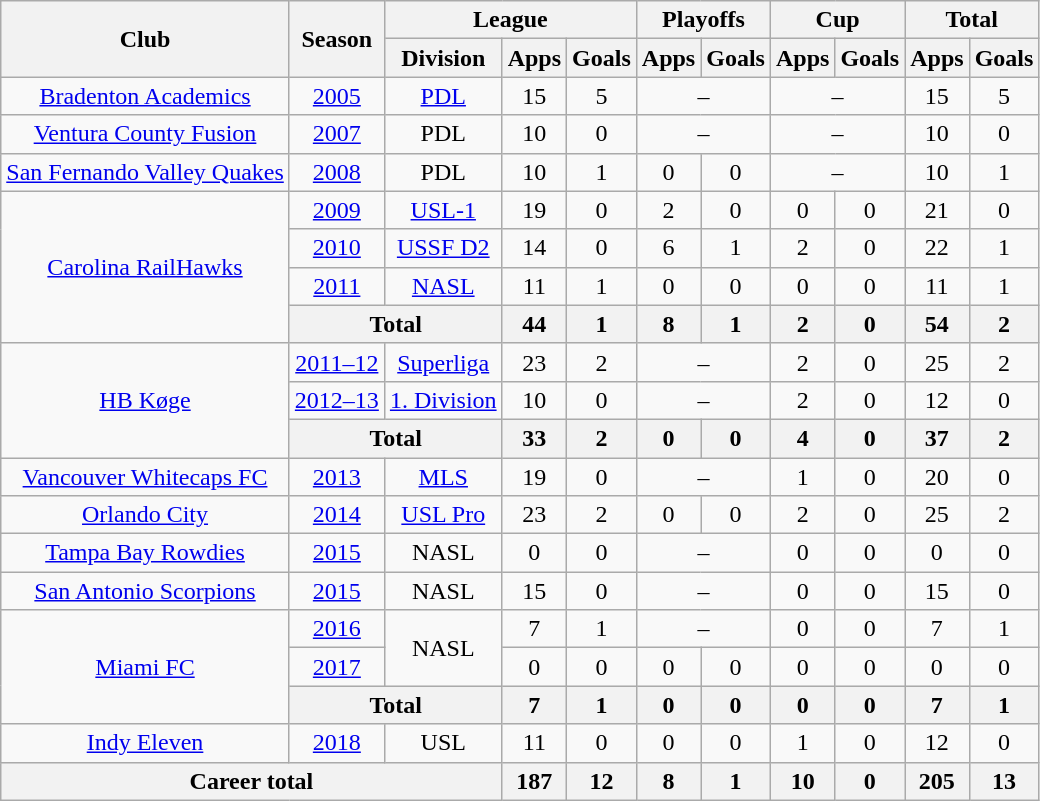<table class="wikitable" style="text-align:center">
<tr>
<th rowspan="2">Club</th>
<th rowspan="2">Season</th>
<th colspan="3">League</th>
<th colspan="2">Playoffs</th>
<th colspan="2">Cup</th>
<th colspan="2">Total</th>
</tr>
<tr>
<th>Division</th>
<th>Apps</th>
<th>Goals</th>
<th>Apps</th>
<th>Goals</th>
<th>Apps</th>
<th>Goals</th>
<th>Apps</th>
<th>Goals</th>
</tr>
<tr>
<td><a href='#'>Bradenton Academics</a></td>
<td><a href='#'>2005</a></td>
<td><a href='#'>PDL</a></td>
<td>15</td>
<td>5</td>
<td colspan="2">–</td>
<td colspan="2">–</td>
<td>15</td>
<td>5</td>
</tr>
<tr>
<td><a href='#'>Ventura County Fusion</a></td>
<td><a href='#'>2007</a></td>
<td>PDL</td>
<td>10</td>
<td>0</td>
<td colspan="2">–</td>
<td colspan="2">–</td>
<td>10</td>
<td>0</td>
</tr>
<tr>
<td><a href='#'>San Fernando Valley Quakes</a></td>
<td><a href='#'>2008</a></td>
<td>PDL</td>
<td>10</td>
<td>1</td>
<td>0</td>
<td>0</td>
<td colspan="2">–</td>
<td>10</td>
<td>1</td>
</tr>
<tr>
<td rowspan="4"><a href='#'>Carolina RailHawks</a></td>
<td><a href='#'>2009</a></td>
<td><a href='#'>USL-1</a></td>
<td>19</td>
<td>0</td>
<td>2</td>
<td>0</td>
<td>0</td>
<td>0</td>
<td>21</td>
<td>0</td>
</tr>
<tr>
<td><a href='#'>2010</a></td>
<td><a href='#'>USSF D2</a></td>
<td>14</td>
<td>0</td>
<td>6</td>
<td>1</td>
<td>2</td>
<td>0</td>
<td>22</td>
<td>1</td>
</tr>
<tr>
<td><a href='#'>2011</a></td>
<td><a href='#'>NASL</a></td>
<td>11</td>
<td>1</td>
<td>0</td>
<td>0</td>
<td>0</td>
<td>0</td>
<td>11</td>
<td>1</td>
</tr>
<tr>
<th colspan="2">Total</th>
<th>44</th>
<th>1</th>
<th>8</th>
<th>1</th>
<th>2</th>
<th>0</th>
<th>54</th>
<th>2</th>
</tr>
<tr>
<td rowspan="3"><a href='#'>HB Køge</a></td>
<td><a href='#'>2011–12</a></td>
<td><a href='#'>Superliga</a></td>
<td>23</td>
<td>2</td>
<td colspan="2">–</td>
<td>2</td>
<td>0</td>
<td>25</td>
<td>2</td>
</tr>
<tr>
<td><a href='#'>2012–13</a></td>
<td><a href='#'>1. Division</a></td>
<td>10</td>
<td>0</td>
<td colspan="2">–</td>
<td>2</td>
<td>0</td>
<td>12</td>
<td>0</td>
</tr>
<tr>
<th colspan="2">Total</th>
<th>33</th>
<th>2</th>
<th>0</th>
<th>0</th>
<th>4</th>
<th>0</th>
<th>37</th>
<th>2</th>
</tr>
<tr>
<td><a href='#'>Vancouver Whitecaps FC</a></td>
<td><a href='#'>2013</a></td>
<td><a href='#'>MLS</a></td>
<td>19</td>
<td>0</td>
<td colspan="2">–</td>
<td>1</td>
<td>0</td>
<td>20</td>
<td>0</td>
</tr>
<tr>
<td><a href='#'>Orlando City</a></td>
<td><a href='#'>2014</a></td>
<td><a href='#'>USL Pro</a></td>
<td>23</td>
<td>2</td>
<td>0</td>
<td>0</td>
<td>2</td>
<td>0</td>
<td>25</td>
<td>2</td>
</tr>
<tr>
<td><a href='#'>Tampa Bay Rowdies</a></td>
<td><a href='#'>2015</a></td>
<td>NASL</td>
<td>0</td>
<td>0</td>
<td colspan="2">–</td>
<td>0</td>
<td>0</td>
<td>0</td>
<td>0</td>
</tr>
<tr>
<td><a href='#'>San Antonio Scorpions</a></td>
<td><a href='#'>2015</a></td>
<td>NASL</td>
<td>15</td>
<td>0</td>
<td colspan="2">–</td>
<td>0</td>
<td>0</td>
<td>15</td>
<td>0</td>
</tr>
<tr>
<td rowspan="3"><a href='#'>Miami FC</a></td>
<td><a href='#'>2016</a></td>
<td rowspan="2">NASL</td>
<td>7</td>
<td>1</td>
<td colspan="2">–</td>
<td>0</td>
<td>0</td>
<td>7</td>
<td>1</td>
</tr>
<tr>
<td><a href='#'>2017</a></td>
<td>0</td>
<td>0</td>
<td>0</td>
<td>0</td>
<td>0</td>
<td>0</td>
<td>0</td>
<td>0</td>
</tr>
<tr>
<th colspan="2">Total</th>
<th>7</th>
<th>1</th>
<th>0</th>
<th>0</th>
<th>0</th>
<th>0</th>
<th>7</th>
<th>1</th>
</tr>
<tr>
<td><a href='#'>Indy Eleven</a></td>
<td><a href='#'>2018</a></td>
<td>USL</td>
<td>11</td>
<td>0</td>
<td>0</td>
<td>0</td>
<td>1</td>
<td>0</td>
<td>12</td>
<td>0</td>
</tr>
<tr>
<th colspan="3">Career total</th>
<th>187</th>
<th>12</th>
<th>8</th>
<th>1</th>
<th>10</th>
<th>0</th>
<th>205</th>
<th>13</th>
</tr>
</table>
